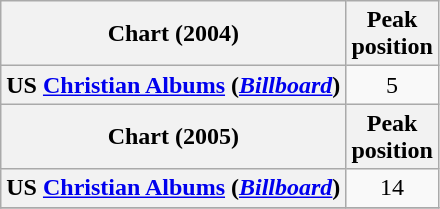<table class="wikitable sortable plainrowheaders">
<tr>
<th scope="col">Chart (2004)</th>
<th scope="col">Peak<br>position</th>
</tr>
<tr>
<th scope="row">US <a href='#'>Christian Albums</a> (<em><a href='#'>Billboard</a></em>)</th>
<td align="center">5</td>
</tr>
<tr>
<th scope="col">Chart (2005)</th>
<th scope="col">Peak<br>position</th>
</tr>
<tr>
<th scope="row">US <a href='#'>Christian Albums</a> (<em><a href='#'>Billboard</a></em>)</th>
<td align="center">14</td>
</tr>
<tr>
</tr>
</table>
